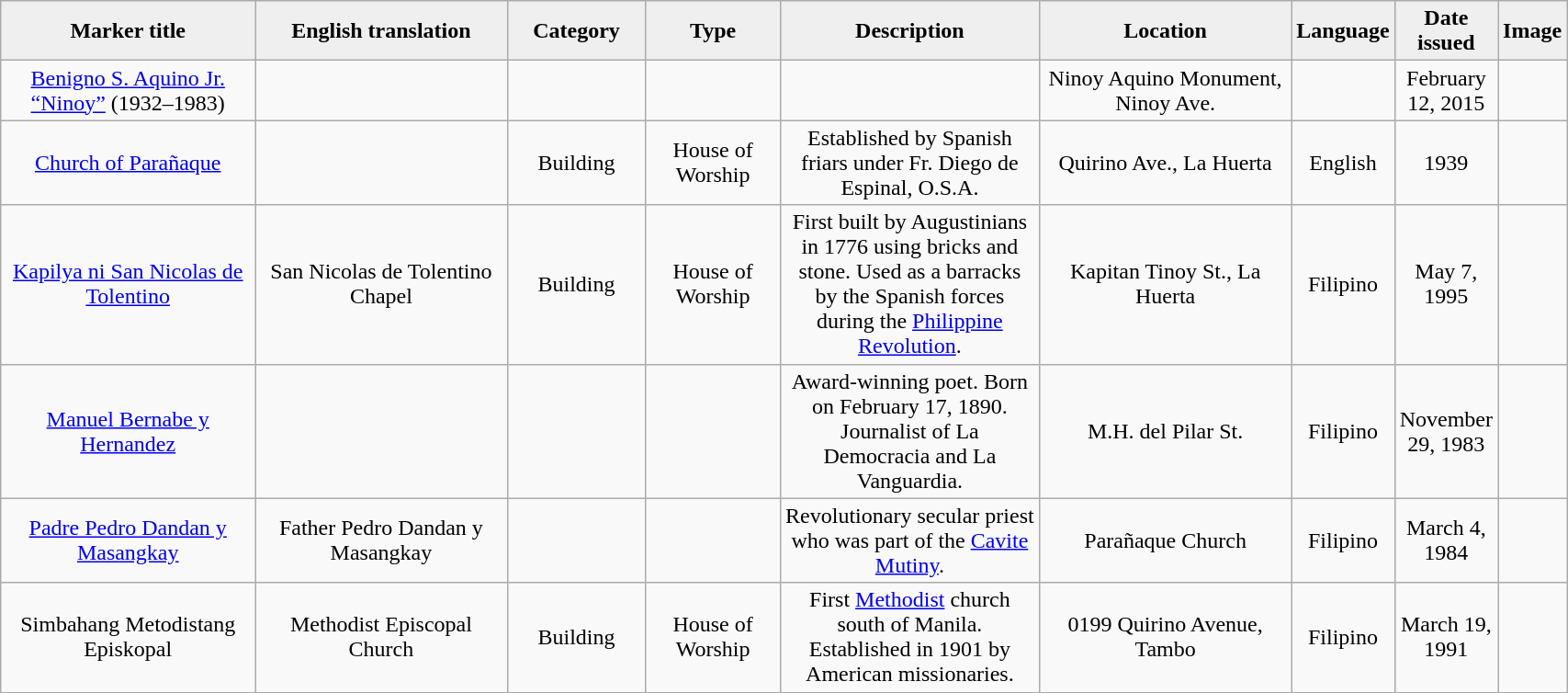<table class="wikitable" style="width:90%; text-align:center;">
<tr>
<th style="width:20%; background:#efefef;">Marker title</th>
<th style="width:20%; background:#efefef;">English translation</th>
<th style="width:10%; background:#efefef;">Category</th>
<th style="width:10%; background:#efefef;">Type</th>
<th style="width:20%; background:#efefef;">Description</th>
<th style="width:20%; background:#efefef;">Location</th>
<th style="width:10%; background:#efefef;">Language</th>
<th style="width:10%; background:#efefef;">Date issued</th>
<th style="width:10%; background:#efefef;">Image</th>
</tr>
<tr>
<td><a href='#'>Benigno S. Aquino Jr. “Ninoy”</a> (1932–1983)</td>
<td></td>
<td></td>
<td></td>
<td></td>
<td>Ninoy Aquino Monument, Ninoy Ave.</td>
<td></td>
<td>February 12, 2015</td>
<td></td>
</tr>
<tr>
<td><a href='#'>Church of Parañaque</a></td>
<td></td>
<td>Building</td>
<td>House of Worship</td>
<td>Established by Spanish friars under Fr. Diego de Espinal, O.S.A.</td>
<td>Quirino Ave., La Huerta</td>
<td>English</td>
<td>1939</td>
<td></td>
</tr>
<tr>
<td><a href='#'>Kapilya ni San Nicolas de Tolentino</a></td>
<td>San Nicolas de Tolentino Chapel</td>
<td>Building</td>
<td>House of Worship</td>
<td>First built by Augustinians in 1776 using bricks and stone. Used as a barracks by the Spanish forces during the <a href='#'>Philippine Revolution</a>.</td>
<td>Kapitan Tinoy St., La Huerta</td>
<td>Filipino</td>
<td>May 7, 1995</td>
<td></td>
</tr>
<tr>
<td><a href='#'>Manuel Bernabe y Hernandez</a></td>
<td></td>
<td></td>
<td></td>
<td>Award-winning poet. Born on February 17, 1890. Journalist of La Democracia and La Vanguardia.</td>
<td>M.H. del Pilar St.</td>
<td>Filipino</td>
<td>November 29, 1983</td>
<td></td>
</tr>
<tr>
<td><a href='#'>Padre Pedro Dandan y Masangkay</a></td>
<td>Father Pedro Dandan y Masangkay</td>
<td></td>
<td></td>
<td>Revolutionary secular priest who was part of the <a href='#'>Cavite Mutiny</a>.</td>
<td>Parañaque Church</td>
<td>Filipino</td>
<td>March 4, 1984</td>
<td></td>
</tr>
<tr>
<td>Simbahang Metodistang Episkopal</td>
<td>Methodist Episcopal Church</td>
<td>Building</td>
<td>House of Worship</td>
<td>First <a href='#'>Methodist</a> church south of Manila. Established in 1901 by American missionaries.</td>
<td>0199 Quirino Avenue, Tambo</td>
<td>Filipino</td>
<td>March 19, 1991</td>
<td></td>
</tr>
</table>
